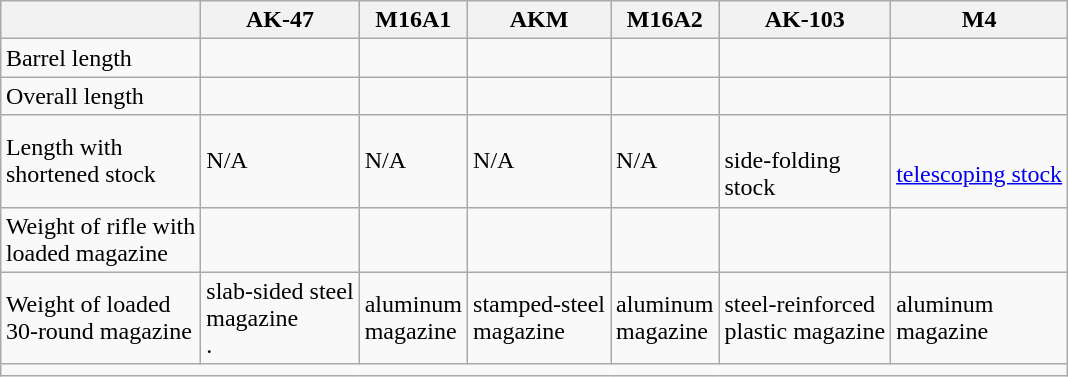<table class="wikitable" style="margin: 1em auto;">
<tr>
<th></th>
<th>AK-47</th>
<th>M16A1</th>
<th>AKM</th>
<th>M16A2</th>
<th>AK-103</th>
<th>M4</th>
</tr>
<tr>
<td>Barrel length</td>
<td></td>
<td></td>
<td></td>
<td></td>
<td></td>
<td></td>
</tr>
<tr>
<td>Overall length</td>
<td></td>
<td></td>
<td></td>
<td></td>
<td></td>
<td></td>
</tr>
<tr>
<td>Length with<br>shortened stock</td>
<td>N/A</td>
<td>N/A</td>
<td>N/A</td>
<td>N/A</td>
<td><br>side-folding<br>stock</td>
<td><br><a href='#'>telescoping stock</a></td>
</tr>
<tr>
<td>Weight of rifle with<br>loaded magazine </td>
<td></td>
<td></td>
<td></td>
<td></td>
<td></td>
<td></td>
</tr>
<tr>
<td>Weight of loaded<br>30-round magazine</td>
<td>slab-sided steel<br>magazine<br>.</td>
<td>aluminum<br>magazine<br></td>
<td>stamped-steel<br>magazine<br></td>
<td>aluminum<br>magazine<br></td>
<td>steel-reinforced<br>plastic magazine<br></td>
<td>aluminum<br>magazine<br></td>
</tr>
<tr>
<td colspan=7></td>
</tr>
</table>
